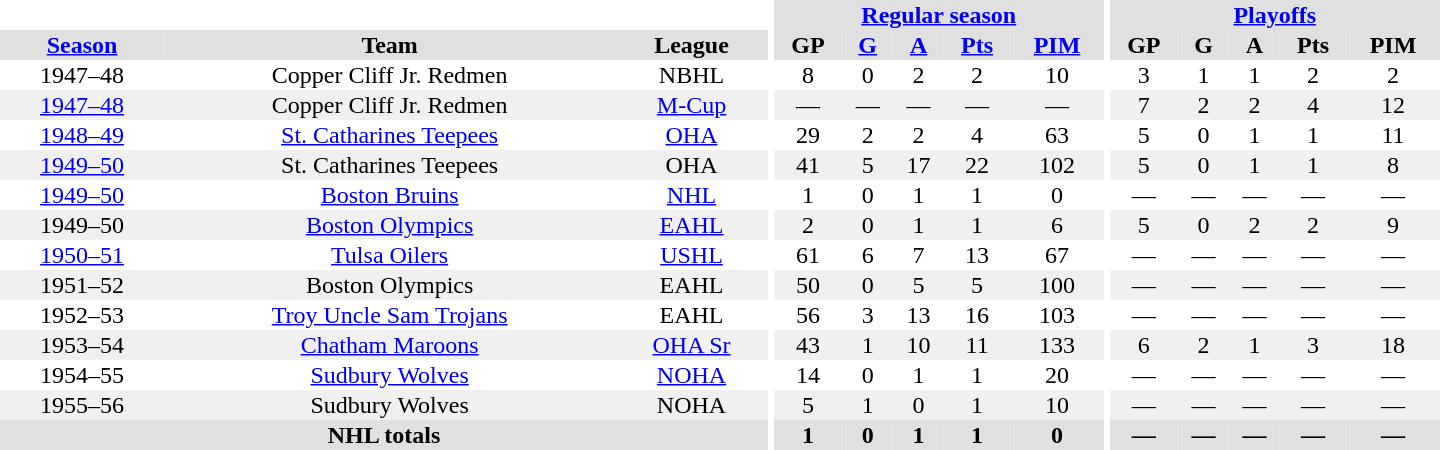<table border="0" cellpadding="1" cellspacing="0" style="text-align:center; width:60em">
<tr bgcolor="#e0e0e0">
<th colspan="3" bgcolor="#ffffff"></th>
<th rowspan="100" bgcolor="#ffffff"></th>
<th colspan="5"><a href='#'>Regular season</a></th>
<th rowspan="100" bgcolor="#ffffff"></th>
<th colspan="5"><a href='#'>Playoffs</a></th>
</tr>
<tr bgcolor="#e0e0e0">
<th><a href='#'>Season</a></th>
<th>Team</th>
<th>League</th>
<th>GP</th>
<th><a href='#'>G</a></th>
<th><a href='#'>A</a></th>
<th><a href='#'>Pts</a></th>
<th><a href='#'>PIM</a></th>
<th>GP</th>
<th>G</th>
<th>A</th>
<th>Pts</th>
<th>PIM</th>
</tr>
<tr>
<td>1947–48</td>
<td>Copper Cliff Jr. Redmen</td>
<td>NBHL</td>
<td>8</td>
<td>0</td>
<td>2</td>
<td>2</td>
<td>10</td>
<td>3</td>
<td>1</td>
<td>1</td>
<td>2</td>
<td>2</td>
</tr>
<tr bgcolor="#f0f0f0">
<td><a href='#'>1947–48</a></td>
<td>Copper Cliff Jr. Redmen</td>
<td><a href='#'>M-Cup</a></td>
<td>—</td>
<td>—</td>
<td>—</td>
<td>—</td>
<td>—</td>
<td>7</td>
<td>2</td>
<td>2</td>
<td>4</td>
<td>12</td>
</tr>
<tr>
<td><a href='#'>1948–49</a></td>
<td><a href='#'>St. Catharines Teepees</a></td>
<td><a href='#'>OHA</a></td>
<td>29</td>
<td>2</td>
<td>2</td>
<td>4</td>
<td>63</td>
<td>5</td>
<td>0</td>
<td>1</td>
<td>1</td>
<td>11</td>
</tr>
<tr bgcolor="#f0f0f0">
<td><a href='#'>1949–50</a></td>
<td>St. Catharines Teepees</td>
<td>OHA</td>
<td>41</td>
<td>5</td>
<td>17</td>
<td>22</td>
<td>102</td>
<td>5</td>
<td>0</td>
<td>1</td>
<td>1</td>
<td>8</td>
</tr>
<tr>
<td><a href='#'>1949–50</a></td>
<td><a href='#'>Boston Bruins</a></td>
<td><a href='#'>NHL</a></td>
<td>1</td>
<td>0</td>
<td>1</td>
<td>1</td>
<td>0</td>
<td>—</td>
<td>—</td>
<td>—</td>
<td>—</td>
<td>—</td>
</tr>
<tr bgcolor="#f0f0f0">
<td>1949–50</td>
<td><a href='#'>Boston Olympics</a></td>
<td><a href='#'>EAHL</a></td>
<td>2</td>
<td>0</td>
<td>1</td>
<td>1</td>
<td>6</td>
<td>5</td>
<td>0</td>
<td>2</td>
<td>2</td>
<td>9</td>
</tr>
<tr>
<td><a href='#'>1950–51</a></td>
<td><a href='#'>Tulsa Oilers</a></td>
<td><a href='#'>USHL</a></td>
<td>61</td>
<td>6</td>
<td>7</td>
<td>13</td>
<td>67</td>
<td>—</td>
<td>—</td>
<td>—</td>
<td>—</td>
<td>—</td>
</tr>
<tr bgcolor="#f0f0f0">
<td>1951–52</td>
<td>Boston Olympics</td>
<td>EAHL</td>
<td>50</td>
<td>0</td>
<td>5</td>
<td>5</td>
<td>100</td>
<td>—</td>
<td>—</td>
<td>—</td>
<td>—</td>
<td>—</td>
</tr>
<tr>
<td>1952–53</td>
<td><a href='#'>Troy Uncle Sam Trojans</a></td>
<td>EAHL</td>
<td>56</td>
<td>3</td>
<td>13</td>
<td>16</td>
<td>103</td>
<td>—</td>
<td>—</td>
<td>—</td>
<td>—</td>
<td>—</td>
</tr>
<tr bgcolor="#f0f0f0">
<td>1953–54</td>
<td><a href='#'>Chatham Maroons</a></td>
<td><a href='#'>OHA Sr</a></td>
<td>43</td>
<td>1</td>
<td>10</td>
<td>11</td>
<td>133</td>
<td>6</td>
<td>2</td>
<td>1</td>
<td>3</td>
<td>18</td>
</tr>
<tr>
<td>1954–55</td>
<td><a href='#'>Sudbury Wolves</a></td>
<td><a href='#'>NOHA</a></td>
<td>14</td>
<td>0</td>
<td>1</td>
<td>1</td>
<td>20</td>
<td>—</td>
<td>—</td>
<td>—</td>
<td>—</td>
<td>—</td>
</tr>
<tr bgcolor="#f0f0f0">
<td>1955–56</td>
<td>Sudbury Wolves</td>
<td>NOHA</td>
<td>5</td>
<td>1</td>
<td>0</td>
<td>1</td>
<td>10</td>
<td>—</td>
<td>—</td>
<td>—</td>
<td>—</td>
<td>—</td>
</tr>
<tr bgcolor="#e0e0e0">
<th colspan="3">NHL totals</th>
<th>1</th>
<th>0</th>
<th>1</th>
<th>1</th>
<th>0</th>
<th>—</th>
<th>—</th>
<th>—</th>
<th>—</th>
<th>—</th>
</tr>
</table>
